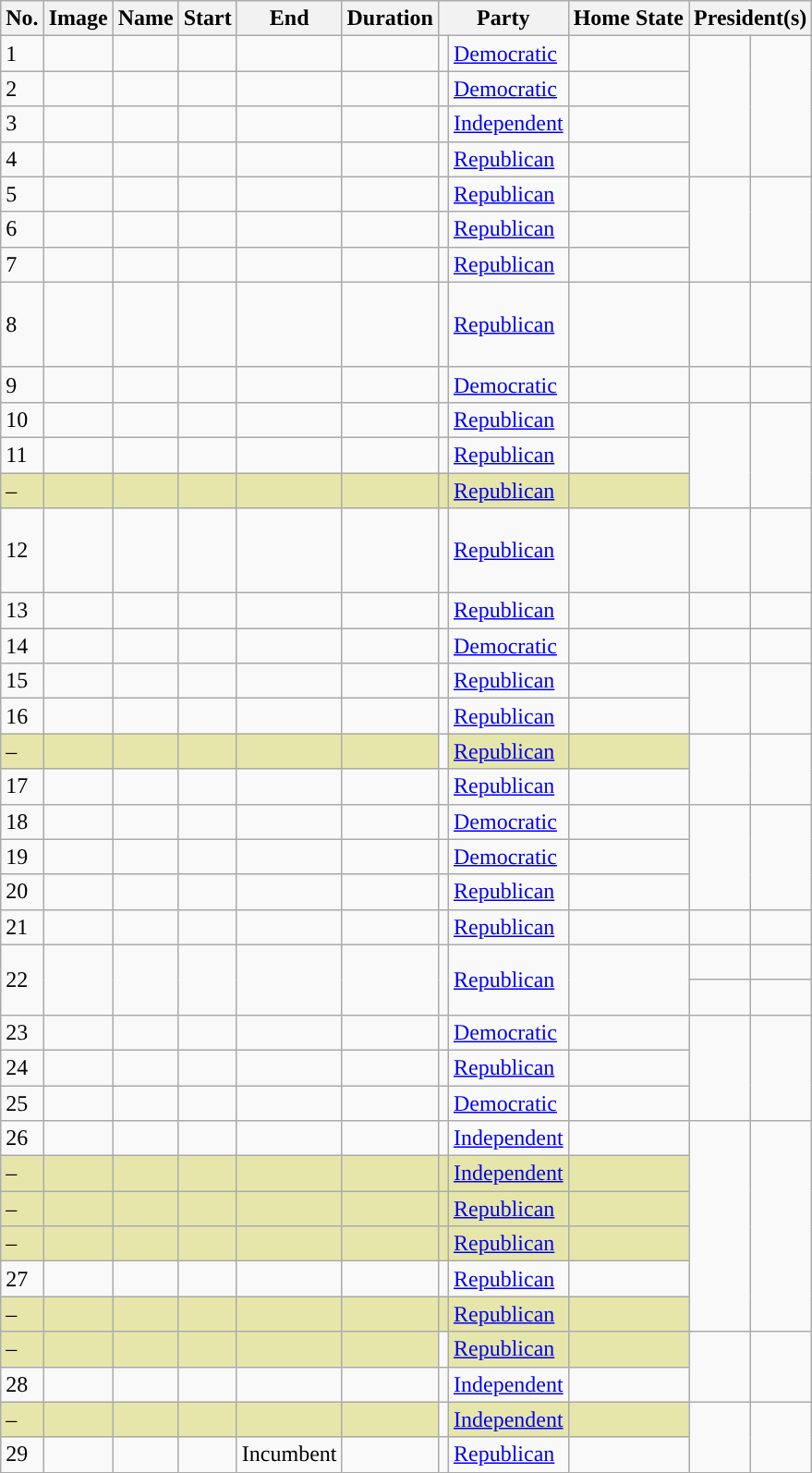<table class="wikitable sortable">
<tr>
<th>No.</th>
<th class=unsortable>Image</th>
<th>Name</th>
<th>Start</th>
<th>End</th>
<th>Duration</th>
<th colspan=2>Party</th>
<th>Home State</th>
<th colspan=2>President(s)</th>
</tr>
<tr>
<td>1</td>
<td></td>
<td></td>
<td></td>
<td></td>
<td></td>
<td style="background: "></td>
<td><a href='#'>Democratic</a></td>
<td></td>
<td rowspan=4 style="background: "></td>
<td rowspan=4><br></td>
</tr>
<tr>
<td>2</td>
<td></td>
<td></td>
<td></td>
<td></td>
<td></td>
<td style="background: "></td>
<td><a href='#'>Democratic</a></td>
<td></td>
</tr>
<tr>
<td>3</td>
<td></td>
<td></td>
<td></td>
<td></td>
<td></td>
<td style="background: "></td>
<td><a href='#'>Independent</a></td>
<td></td>
</tr>
<tr>
<td>4</td>
<td></td>
<td></td>
<td></td>
<td></td>
<td></td>
<td style="background: "></td>
<td><a href='#'>Republican</a></td>
<td></td>
</tr>
<tr>
<td>5</td>
<td></td>
<td></td>
<td></td>
<td></td>
<td></td>
<td style="background: "></td>
<td><a href='#'>Republican</a></td>
<td></td>
<td rowspan=3 style="background: "></td>
<td rowspan=3><br></td>
</tr>
<tr>
<td>6</td>
<td></td>
<td></td>
<td></td>
<td></td>
<td></td>
<td style="background: "></td>
<td><a href='#'>Republican</a></td>
<td></td>
</tr>
<tr>
<td>7</td>
<td></td>
<td></td>
<td></td>
<td></td>
<td></td>
<td style="background: "></td>
<td><a href='#'>Republican</a></td>
<td></td>
</tr>
<tr>
<td>8</td>
<td></td>
<td></td>
<td></td>
<td></td>
<td></td>
<td style="background: "></td>
<td><a href='#'>Republican</a></td>
<td></td>
<td style="background: "></td>
<td><br><br><br></td>
</tr>
<tr>
<td>9</td>
<td></td>
<td></td>
<td></td>
<td></td>
<td></td>
<td style="background: "></td>
<td><a href='#'>Democratic</a></td>
<td></td>
<td style="background: "></td>
<td><br></td>
</tr>
<tr>
<td>10</td>
<td></td>
<td></td>
<td></td>
<td></td>
<td></td>
<td style="background: "></td>
<td><a href='#'>Republican</a></td>
<td></td>
<td rowspan=3 style="background: "></td>
<td rowspan=3><br></td>
</tr>
<tr>
<td>11</td>
<td></td>
<td></td>
<td></td>
<td></td>
<td></td>
<td style="background: "></td>
<td><a href='#'>Republican</a></td>
<td></td>
</tr>
<tr style="background:#e6e6aa;">
<td>–</td>
<td></td>
<td><br></td>
<td></td>
<td></td>
<td></td>
<td style="background: "></td>
<td><a href='#'>Republican</a></td>
<td rowspan=""></td>
</tr>
<tr>
<td>12</td>
<td rowspan=></td>
<td rowspan=></td>
<td rowspan=></td>
<td rowspan=></td>
<td rowspan=></td>
<td style="background: "></td>
<td rowspan=><a href='#'>Republican</a></td>
<td rowspan=></td>
<td style="background: "></td>
<td><br><br><br></td>
</tr>
<tr>
<td>13</td>
<td></td>
<td></td>
<td></td>
<td></td>
<td></td>
<td style="background: "></td>
<td><a href='#'>Republican</a></td>
<td></td>
<td rowspan=1 style="background: "></td>
<td rowspan=><br></td>
</tr>
<tr>
<td>14</td>
<td></td>
<td></td>
<td></td>
<td></td>
<td></td>
<td style="background: "></td>
<td><a href='#'>Democratic</a></td>
<td></td>
<td style="background: "></td>
<td><br></td>
</tr>
<tr>
<td>15</td>
<td></td>
<td></td>
<td></td>
<td></td>
<td></td>
<td style="background: "></td>
<td><a href='#'>Republican</a></td>
<td></td>
<td rowspan=2 style="background: "></td>
<td rowspan=2><br></td>
</tr>
<tr>
<td>16</td>
<td></td>
<td></td>
<td></td>
<td></td>
<td></td>
<td style="background: "></td>
<td><a href='#'>Republican</a></td>
<td></td>
</tr>
<tr>
<td style="background:#e6e6aa;">–</td>
<td style="background:#e6e6aa;"></td>
<td style="background:#e6e6aa;"><br></td>
<td style="background:#e6e6aa;"></td>
<td style="background:#e6e6aa;"></td>
<td style="background:#e6e6aa;"></td>
<td style="background: "></td>
<td style="background:#e6e6aa;"><a href='#'>Republican</a></td>
<td style="background:#e6e6aa;"></td>
<td rowspan=2 style="background: "></td>
<td rowspan=2><br></td>
</tr>
<tr>
<td>17</td>
<td></td>
<td></td>
<td></td>
<td></td>
<td></td>
<td style="background: "></td>
<td><a href='#'>Republican</a></td>
<td></td>
</tr>
<tr>
<td>18</td>
<td></td>
<td></td>
<td></td>
<td></td>
<td></td>
<td style="background: "></td>
<td><a href='#'>Democratic</a></td>
<td></td>
<td rowspan=3 style="background: "></td>
<td rowspan=3><br></td>
</tr>
<tr>
<td>19</td>
<td></td>
<td></td>
<td></td>
<td></td>
<td></td>
<td style="background: "></td>
<td><a href='#'>Democratic</a></td>
<td></td>
</tr>
<tr>
<td>20</td>
<td></td>
<td></td>
<td></td>
<td></td>
<td></td>
<td style="background: "></td>
<td><a href='#'>Republican</a></td>
<td></td>
</tr>
<tr>
<td>21</td>
<td></td>
<td></td>
<td></td>
<td></td>
<td><br></td>
<td style="background: "></td>
<td><a href='#'>Republican</a></td>
<td></td>
<td rowspan=1 style="background: "></td>
<td rowspan=><br></td>
</tr>
<tr>
<td rowspan=2>22</td>
<td rowspan=2></td>
<td rowspan=2></td>
<td rowspan=2></td>
<td rowspan=2></td>
<td rowspan=2></td>
<td rowspan=2 style="background: "></td>
<td rowspan=2><a href='#'>Republican</a></td>
<td rowspan=2></td>
<td rowspan=1 style="background: "></td>
<td rowspan=><br></td>
</tr>
<tr>
<td rowspan=1 style="background: "></td>
<td><br></td>
</tr>
<tr>
<td>23</td>
<td></td>
<td></td>
<td></td>
<td></td>
<td></td>
<td style="background: "></td>
<td><a href='#'>Democratic</a></td>
<td></td>
<td rowspan=3 style="background: "></td>
<td rowspan=3><br></td>
</tr>
<tr>
<td>24</td>
<td></td>
<td></td>
<td></td>
<td></td>
<td></td>
<td style="background: "></td>
<td><a href='#'>Republican</a></td>
<td></td>
</tr>
<tr>
<td>25</td>
<td></td>
<td></td>
<td></td>
<td></td>
<td></td>
<td style="background: "></td>
<td><a href='#'>Democratic</a></td>
<td></td>
</tr>
<tr>
<td>26</td>
<td></td>
<td></td>
<td></td>
<td></td>
<td></td>
<td style="background: "></td>
<td><a href='#'>Independent</a></td>
<td></td>
<td rowspan=6 style="background: "></td>
<td rowspan=6><br></td>
</tr>
<tr style="background:#e6e6aa;">
<td>–</td>
<td></td>
<td><br></td>
<td></td>
<td></td>
<td></td>
<td style="background: "></td>
<td><a href='#'>Independent</a></td>
<td></td>
</tr>
<tr style="background:#e6e6aa;">
<td>–</td>
<td></td>
<td><br></td>
<td></td>
<td></td>
<td></td>
<td style="background: "></td>
<td><a href='#'>Republican</a></td>
<td></td>
</tr>
<tr style="background:#e6e6aa;">
<td>–</td>
<td></td>
<td><br></td>
<td></td>
<td></td>
<td></td>
<td style="background: "></td>
<td><a href='#'>Republican</a></td>
<td></td>
</tr>
<tr>
<td>27</td>
<td></td>
<td></td>
<td></td>
<td></td>
<td></td>
<td style="background: "></td>
<td><a href='#'>Republican</a></td>
<td></td>
</tr>
<tr style="background:#e6e6aa;">
<td>–</td>
<td></td>
<td><br></td>
<td></td>
<td></td>
<td></td>
<td style="background: "></td>
<td><a href='#'>Republican</a></td>
<td></td>
</tr>
<tr>
<td style="background:#e6e6aa;">–</td>
<td style="background:#e6e6aa;"></td>
<td style="background:#e6e6aa;"><br></td>
<td style="background:#e6e6aa;"></td>
<td style="background:#e6e6aa;"></td>
<td style="background:#e6e6aa;"></td>
<td style="background: "></td>
<td style="background:#e6e6aa;"><a href='#'>Republican</a></td>
<td style="background:#e6e6aa;"></td>
<td rowspan=2 style="background: "></td>
<td rowspan=2><br></td>
</tr>
<tr>
<td>28</td>
<td></td>
<td></td>
<td></td>
<td></td>
<td></td>
<td style="background: "></td>
<td><a href='#'>Independent</a></td>
<td></td>
</tr>
<tr>
<td style="background:#e6e6aa;">–</td>
<td style="background:#e6e6aa;"></td>
<td style="background:#e6e6aa;"><br></td>
<td style="background:#e6e6aa;"></td>
<td style="background:#e6e6aa;"></td>
<td style="background:#e6e6aa;"></td>
<td style="background: "></td>
<td style="background:#e6e6aa;"><a href='#'>Independent</a></td>
<td style="background:#e6e6aa;"></td>
<td rowspan=2 style="background: "></td>
<td rowspan=2><br></td>
</tr>
<tr>
<td>29</td>
<td></td>
<td></td>
<td></td>
<td>Incumbent</td>
<td></td>
<td style="background: "></td>
<td><a href='#'>Republican</a></td>
<td></td>
</tr>
</table>
